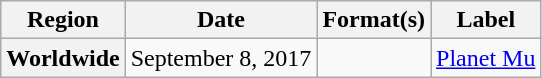<table class="wikitable plainrowheaders">
<tr>
<th scope="col">Region</th>
<th scope="col">Date</th>
<th scope="col">Format(s)</th>
<th scope="col">Label</th>
</tr>
<tr>
<th scope="row">Worldwide</th>
<td>September 8, 2017</td>
<td></td>
<td><a href='#'>Planet Mu</a></td>
</tr>
</table>
